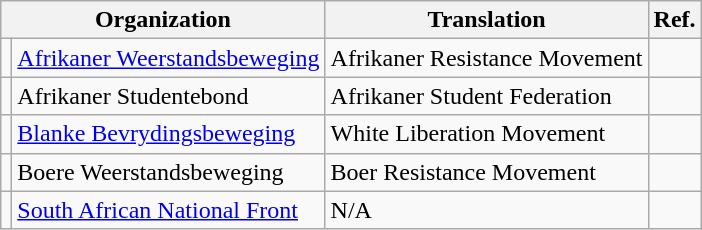<table class="wikitable">
<tr>
<th colspan="2">Organization</th>
<th>Translation</th>
<th>Ref.</th>
</tr>
<tr>
<td></td>
<td><a href='#'>Afrikaner Weerstandsbeweging</a></td>
<td>Afrikaner Resistance Movement</td>
<td></td>
</tr>
<tr>
<td></td>
<td>Afrikaner Studentebond</td>
<td>Afrikaner Student Federation</td>
<td></td>
</tr>
<tr>
<td></td>
<td><a href='#'>Blanke Bevrydingsbeweging</a></td>
<td>White Liberation Movement</td>
<td></td>
</tr>
<tr>
<td></td>
<td>Boere Weerstandsbeweging</td>
<td>Boer Resistance Movement</td>
<td></td>
</tr>
<tr>
<td></td>
<td><a href='#'>South African National Front</a></td>
<td>N/A</td>
<td></td>
</tr>
</table>
